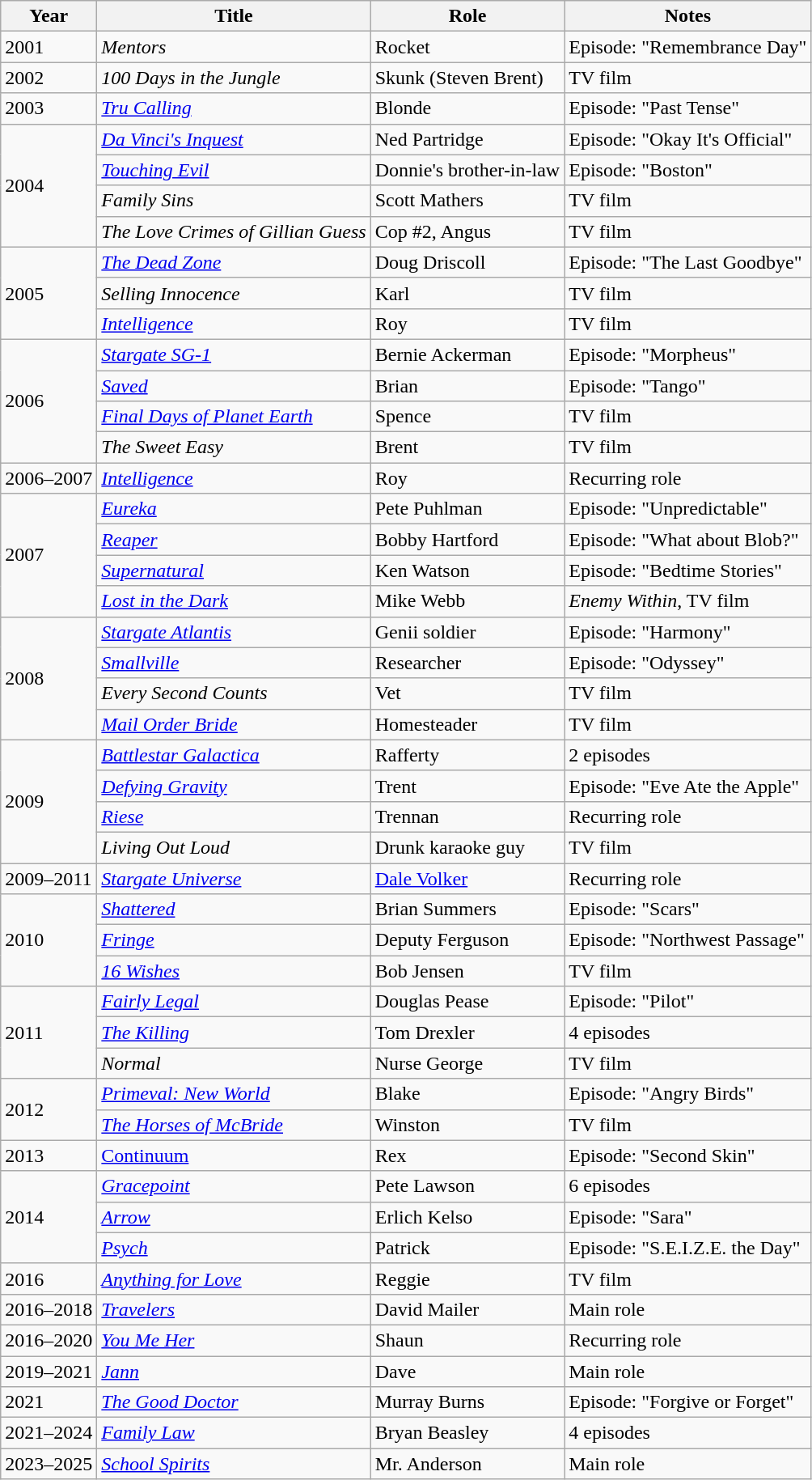<table class="wikitable sortable">
<tr>
<th>Year</th>
<th>Title</th>
<th>Role</th>
<th class="unsortable">Notes</th>
</tr>
<tr>
<td>2001</td>
<td><em>Mentors</em></td>
<td>Rocket</td>
<td>Episode: "Remembrance Day"</td>
</tr>
<tr>
<td>2002</td>
<td><em>100 Days in the Jungle</em></td>
<td>Skunk (Steven Brent)</td>
<td>TV film</td>
</tr>
<tr>
<td>2003</td>
<td><em><a href='#'>Tru Calling</a></em></td>
<td>Blonde</td>
<td>Episode: "Past Tense"</td>
</tr>
<tr>
<td rowspan="4">2004</td>
<td><em><a href='#'>Da Vinci's Inquest</a></em></td>
<td>Ned Partridge</td>
<td>Episode: "Okay It's Official"</td>
</tr>
<tr>
<td><em><a href='#'>Touching Evil</a></em></td>
<td>Donnie's brother-in-law</td>
<td>Episode: "Boston"</td>
</tr>
<tr>
<td><em>Family Sins</em></td>
<td>Scott Mathers</td>
<td>TV film</td>
</tr>
<tr>
<td data-sort-value="Love Crimes of Gillian Guess, The"><em>The Love Crimes of Gillian Guess</em></td>
<td>Cop #2, Angus</td>
<td>TV film</td>
</tr>
<tr>
<td rowspan="3">2005</td>
<td data-sort-value="Dead Zone, The"><em><a href='#'>The Dead Zone</a></em></td>
<td>Doug Driscoll</td>
<td>Episode: "The Last Goodbye"</td>
</tr>
<tr>
<td><em>Selling Innocence</em></td>
<td>Karl</td>
<td>TV film</td>
</tr>
<tr>
<td><em><a href='#'>Intelligence</a></em></td>
<td>Roy</td>
<td>TV film</td>
</tr>
<tr>
<td rowspan="4">2006</td>
<td><em><a href='#'>Stargate SG-1</a></em></td>
<td>Bernie Ackerman</td>
<td>Episode: "Morpheus"</td>
</tr>
<tr>
<td><em><a href='#'>Saved</a></em></td>
<td>Brian</td>
<td>Episode: "Tango"</td>
</tr>
<tr>
<td><em><a href='#'>Final Days of Planet Earth</a></em></td>
<td>Spence</td>
<td>TV film</td>
</tr>
<tr>
<td data-sort-value="Sweet Easy, The"><em>The Sweet Easy</em></td>
<td>Brent</td>
<td>TV film</td>
</tr>
<tr>
<td>2006–2007</td>
<td><em><a href='#'>Intelligence</a></em></td>
<td>Roy</td>
<td>Recurring role</td>
</tr>
<tr>
<td rowspan="4">2007</td>
<td><em><a href='#'>Eureka</a></em></td>
<td>Pete Puhlman</td>
<td>Episode: "Unpredictable"</td>
</tr>
<tr>
<td><em><a href='#'>Reaper</a></em></td>
<td>Bobby Hartford</td>
<td>Episode: "What about Blob?"</td>
</tr>
<tr>
<td><em><a href='#'>Supernatural</a></em></td>
<td>Ken Watson</td>
<td>Episode: "Bedtime Stories"</td>
</tr>
<tr>
<td><em><a href='#'>Lost in the Dark</a></em></td>
<td>Mike Webb</td>
<td> <em>Enemy Within</em>, TV film</td>
</tr>
<tr>
<td rowspan="4">2008</td>
<td><em><a href='#'>Stargate Atlantis</a></em></td>
<td>Genii soldier</td>
<td>Episode: "Harmony"</td>
</tr>
<tr>
<td><em><a href='#'>Smallville</a></em></td>
<td>Researcher</td>
<td>Episode: "Odyssey"</td>
</tr>
<tr>
<td><em>Every Second Counts</em></td>
<td>Vet</td>
<td>TV film</td>
</tr>
<tr>
<td><em><a href='#'>Mail Order Bride</a></em></td>
<td>Homesteader</td>
<td>TV film</td>
</tr>
<tr>
<td rowspan="4">2009</td>
<td><em><a href='#'>Battlestar Galactica</a></em></td>
<td>Rafferty</td>
<td>2 episodes</td>
</tr>
<tr>
<td><em><a href='#'>Defying Gravity</a></em></td>
<td>Trent</td>
<td>Episode: "Eve Ate the Apple"</td>
</tr>
<tr>
<td><em><a href='#'>Riese</a></em></td>
<td>Trennan</td>
<td>Recurring role</td>
</tr>
<tr>
<td><em>Living Out Loud</em></td>
<td>Drunk karaoke guy</td>
<td>TV film</td>
</tr>
<tr>
<td>2009–2011</td>
<td><em><a href='#'>Stargate Universe</a></em></td>
<td><a href='#'>Dale Volker</a></td>
<td>Recurring role</td>
</tr>
<tr>
<td rowspan="3">2010</td>
<td><em><a href='#'>Shattered</a></em></td>
<td>Brian Summers</td>
<td>Episode: "Scars"</td>
</tr>
<tr>
<td><em><a href='#'>Fringe</a></em></td>
<td>Deputy Ferguson</td>
<td>Episode: "Northwest Passage"</td>
</tr>
<tr>
<td><em><a href='#'>16 Wishes</a></em></td>
<td>Bob Jensen</td>
<td>TV film</td>
</tr>
<tr>
<td rowspan="3">2011</td>
<td><em><a href='#'>Fairly Legal</a></em></td>
<td>Douglas Pease</td>
<td>Episode: "Pilot"</td>
</tr>
<tr>
<td data-sort-value="Killing, The"><em><a href='#'>The Killing</a></em></td>
<td>Tom Drexler</td>
<td>4 episodes</td>
</tr>
<tr>
<td><em>Normal</em></td>
<td>Nurse George</td>
<td>TV film</td>
</tr>
<tr>
<td rowspan="2">2012</td>
<td><em><a href='#'>Primeval: New World</a></em></td>
<td>Blake</td>
<td>Episode: "Angry Birds"</td>
</tr>
<tr>
<td data-sort-value="Horses of McBride, The"><em><a href='#'>The Horses of McBride</a></em></td>
<td>Winston</td>
<td>TV film</td>
</tr>
<tr>
<td>2013</td>
<td><a href='#'>Continuum</a></td>
<td>Rex</td>
<td>Episode: "Second Skin"</td>
</tr>
<tr>
<td rowspan="3">2014</td>
<td><em><a href='#'>Gracepoint</a></em></td>
<td>Pete Lawson</td>
<td>6 episodes</td>
</tr>
<tr>
<td><em><a href='#'>Arrow</a></em></td>
<td>Erlich Kelso</td>
<td>Episode: "Sara"</td>
</tr>
<tr>
<td><em><a href='#'>Psych</a></em></td>
<td>Patrick</td>
<td>Episode: "S.E.I.Z.E. the Day"</td>
</tr>
<tr>
<td>2016</td>
<td><em><a href='#'>Anything for Love</a></em></td>
<td>Reggie</td>
<td>TV film</td>
</tr>
<tr>
<td>2016–2018</td>
<td><em><a href='#'>Travelers</a></em></td>
<td>David Mailer</td>
<td>Main role</td>
</tr>
<tr>
<td>2016–2020</td>
<td><em><a href='#'>You Me Her</a></em></td>
<td>Shaun</td>
<td>Recurring role</td>
</tr>
<tr>
<td>2019–2021</td>
<td><em><a href='#'>Jann</a></em></td>
<td>Dave</td>
<td>Main role</td>
</tr>
<tr>
<td>2021</td>
<td data-sort-value="Good Doctor, The"><em><a href='#'>The Good Doctor</a></em></td>
<td>Murray Burns</td>
<td>Episode: "Forgive or Forget"</td>
</tr>
<tr>
<td>2021–2024</td>
<td><em><a href='#'>Family Law</a></em></td>
<td>Bryan Beasley</td>
<td>4 episodes</td>
</tr>
<tr>
<td>2023–2025</td>
<td><em><a href='#'>School Spirits</a></em></td>
<td>Mr. Anderson</td>
<td>Main role</td>
</tr>
</table>
